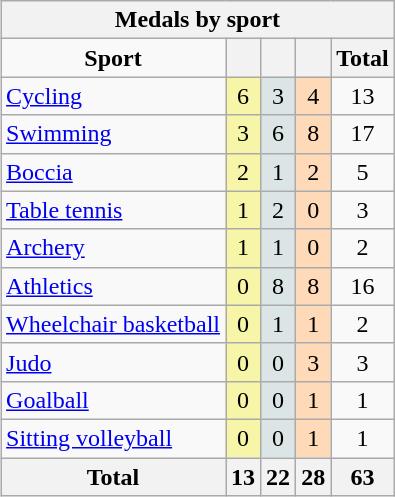<table class="wikitable" border="1"  style="float:right">
<tr>
<th colspan=5><strong>Medals by sport</strong></th>
</tr>
<tr align=center>
<td><strong>Sport</strong></td>
<th bgcolor=#f7f6a8></th>
<th bgcolor=#dce5e5></th>
<th bgcolor=#ffdab9></th>
<th><strong>Total</strong></th>
</tr>
<tr align=center>
<td align=left><a href='#'>Cycling</a></td>
<td bgcolor=#f7f6a8>6</td>
<td bgcolor=#dce5e5>3</td>
<td bgcolor=#ffdab9>4</td>
<td>13</td>
</tr>
<tr align=center>
<td align=left><a href='#'>Swimming</a></td>
<td bgcolor=#f7f6a8>3</td>
<td bgcolor=#dce5e5>6</td>
<td bgcolor=#ffdab9>8</td>
<td>17</td>
</tr>
<tr align=center>
<td align=left><a href='#'>Boccia</a></td>
<td bgcolor=#f7f6a8>2</td>
<td bgcolor=#dce5e5>1</td>
<td bgcolor=#ffdab9>2</td>
<td>5</td>
</tr>
<tr align=center>
<td align=left><a href='#'>Table tennis</a></td>
<td bgcolor=#f7f6a8>1</td>
<td bgcolor=#dce5e5>2</td>
<td bgcolor=#ffdab9>0</td>
<td>3</td>
</tr>
<tr align=center>
<td align=left><a href='#'>Archery</a></td>
<td bgcolor=#f7f6a8>1</td>
<td bgcolor=#dce5e5>1</td>
<td bgcolor=#ffdab9>0</td>
<td>2</td>
</tr>
<tr align=center>
<td align=left><a href='#'>Athletics</a></td>
<td bgcolor=#f7f6a8>0</td>
<td bgcolor=#dce5e5>8</td>
<td bgcolor=#ffdab9>8</td>
<td>16</td>
</tr>
<tr align=center>
<td align=left><a href='#'>Wheelchair basketball</a></td>
<td bgcolor=#f7f6a8>0</td>
<td bgcolor=#dce5e5>1</td>
<td bgcolor=#ffdab9>1</td>
<td>2</td>
</tr>
<tr align=center>
<td align=left><a href='#'>Judo</a></td>
<td bgcolor=#f7f6a8>0</td>
<td bgcolor=#dce5e5>0</td>
<td bgcolor=#ffdab9>3</td>
<td>3</td>
</tr>
<tr align=center>
<td align=left><a href='#'>Goalball</a></td>
<td bgcolor=#f7f6a8>0</td>
<td bgcolor=#dce5e5>0</td>
<td bgcolor=#ffdab9>1</td>
<td>1</td>
</tr>
<tr align=center>
<td align=left><a href='#'>Sitting volleyball</a></td>
<td bgcolor=#f7f6a8>0</td>
<td bgcolor=#dce5e5>0</td>
<td bgcolor=#ffdab9>1</td>
<td>1</td>
</tr>
<tr align=center>
<th bgcolor=#efefef><strong>Total</strong></th>
<th bgcolor=#f7f6a8>13</th>
<th bgcolor=#dce5e5>22</th>
<th bgcolor=#ffdab9>28</th>
<th>63</th>
</tr>
</table>
